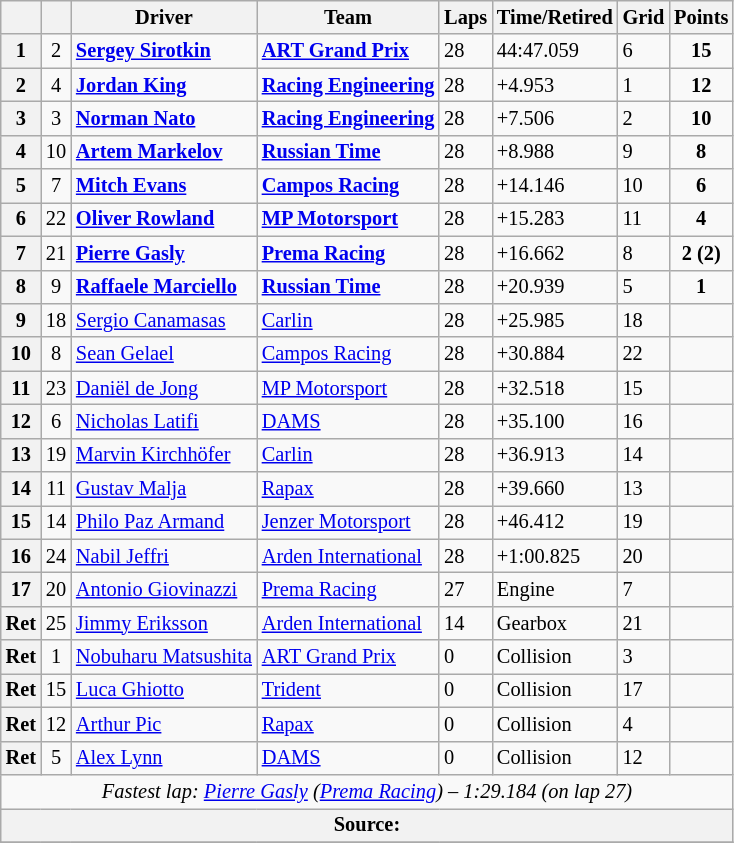<table class="wikitable" style="font-size:85%">
<tr>
<th></th>
<th></th>
<th>Driver</th>
<th>Team</th>
<th>Laps</th>
<th>Time/Retired</th>
<th>Grid</th>
<th>Points</th>
</tr>
<tr>
<th>1</th>
<td align="center">2</td>
<td> <strong><a href='#'>Sergey Sirotkin</a></strong></td>
<td><strong><a href='#'>ART Grand Prix</a></strong></td>
<td>28</td>
<td>44:47.059</td>
<td>6</td>
<td align="center"><strong>15</strong></td>
</tr>
<tr>
<th>2</th>
<td align="center">4</td>
<td> <strong><a href='#'>Jordan King</a></strong></td>
<td><strong><a href='#'>Racing Engineering</a></strong></td>
<td>28</td>
<td>+4.953</td>
<td>1</td>
<td align="center"><strong>12</strong></td>
</tr>
<tr>
<th>3</th>
<td align="center">3</td>
<td> <strong><a href='#'>Norman Nato</a></strong></td>
<td><strong><a href='#'>Racing Engineering</a></strong></td>
<td>28</td>
<td>+7.506</td>
<td>2</td>
<td align="center"><strong>10</strong></td>
</tr>
<tr>
<th>4</th>
<td align="center">10</td>
<td> <strong><a href='#'>Artem Markelov</a></strong></td>
<td><strong><a href='#'>Russian Time</a></strong></td>
<td>28</td>
<td>+8.988</td>
<td>9</td>
<td align="center"><strong>8</strong></td>
</tr>
<tr>
<th>5</th>
<td align="center">7</td>
<td> <strong><a href='#'>Mitch Evans</a></strong></td>
<td><strong><a href='#'>Campos Racing</a></strong></td>
<td>28</td>
<td>+14.146</td>
<td>10</td>
<td align="center"><strong>6</strong></td>
</tr>
<tr>
<th>6</th>
<td align="center">22</td>
<td> <strong><a href='#'>Oliver Rowland</a></strong></td>
<td><strong><a href='#'>MP Motorsport</a></strong></td>
<td>28</td>
<td>+15.283</td>
<td>11</td>
<td align="center"><strong>4</strong></td>
</tr>
<tr>
<th>7</th>
<td align="center">21</td>
<td> <strong><a href='#'>Pierre Gasly</a></strong></td>
<td><strong><a href='#'>Prema Racing</a></strong></td>
<td>28</td>
<td>+16.662</td>
<td>8</td>
<td align="center"><strong>2 (2)</strong></td>
</tr>
<tr>
<th>8</th>
<td align="center">9</td>
<td> <strong><a href='#'>Raffaele Marciello</a></strong></td>
<td><strong><a href='#'>Russian Time</a></strong></td>
<td>28</td>
<td>+20.939</td>
<td>5</td>
<td align="center"><strong>1</strong></td>
</tr>
<tr>
<th>9</th>
<td align="center">18</td>
<td> <a href='#'>Sergio Canamasas</a></td>
<td><a href='#'>Carlin</a></td>
<td>28</td>
<td>+25.985</td>
<td>18</td>
<td></td>
</tr>
<tr>
<th>10</th>
<td align="center">8</td>
<td> <a href='#'>Sean Gelael</a></td>
<td><a href='#'>Campos Racing</a></td>
<td>28</td>
<td>+30.884</td>
<td>22</td>
<td></td>
</tr>
<tr>
<th>11</th>
<td align="center">23</td>
<td> <a href='#'>Daniël de Jong</a></td>
<td><a href='#'>MP Motorsport</a></td>
<td>28</td>
<td>+32.518</td>
<td>15</td>
<td></td>
</tr>
<tr>
<th>12</th>
<td align="center">6</td>
<td> <a href='#'>Nicholas Latifi</a></td>
<td><a href='#'>DAMS</a></td>
<td>28</td>
<td>+35.100</td>
<td>16</td>
<td></td>
</tr>
<tr>
<th>13</th>
<td align="center">19</td>
<td> <a href='#'>Marvin Kirchhöfer</a></td>
<td><a href='#'>Carlin</a></td>
<td>28</td>
<td>+36.913</td>
<td>14</td>
<td></td>
</tr>
<tr>
<th>14</th>
<td align="center">11</td>
<td> <a href='#'>Gustav Malja</a></td>
<td><a href='#'>Rapax</a></td>
<td>28</td>
<td>+39.660</td>
<td>13</td>
<td></td>
</tr>
<tr>
<th>15</th>
<td align="center">14</td>
<td> <a href='#'>Philo Paz Armand</a></td>
<td><a href='#'>Jenzer Motorsport</a></td>
<td>28</td>
<td>+46.412</td>
<td>19</td>
<td></td>
</tr>
<tr>
<th>16</th>
<td align="center">24</td>
<td> <a href='#'>Nabil Jeffri</a></td>
<td><a href='#'>Arden International</a></td>
<td>28</td>
<td>+1:00.825</td>
<td>20</td>
<td></td>
</tr>
<tr>
<th>17</th>
<td align="center">20</td>
<td> <a href='#'>Antonio Giovinazzi</a></td>
<td><a href='#'>Prema Racing</a></td>
<td>27</td>
<td>Engine</td>
<td>7</td>
<td></td>
</tr>
<tr>
<th>Ret</th>
<td align="center">25</td>
<td> <a href='#'>Jimmy Eriksson</a></td>
<td><a href='#'>Arden International</a></td>
<td>14</td>
<td>Gearbox</td>
<td>21</td>
<td></td>
</tr>
<tr>
<th>Ret</th>
<td align="center">1</td>
<td> <a href='#'>Nobuharu Matsushita</a></td>
<td><a href='#'>ART Grand Prix</a></td>
<td>0</td>
<td>Collision</td>
<td>3</td>
<td></td>
</tr>
<tr>
<th>Ret</th>
<td align="center">15</td>
<td> <a href='#'>Luca Ghiotto</a></td>
<td><a href='#'>Trident</a></td>
<td>0</td>
<td>Collision</td>
<td>17</td>
<td></td>
</tr>
<tr>
<th>Ret</th>
<td align="center">12</td>
<td> <a href='#'>Arthur Pic</a></td>
<td><a href='#'>Rapax</a></td>
<td>0</td>
<td>Collision</td>
<td>4</td>
<td></td>
</tr>
<tr>
<th>Ret</th>
<td align="center">5</td>
<td> <a href='#'>Alex Lynn</a></td>
<td><a href='#'>DAMS</a></td>
<td>0</td>
<td>Collision</td>
<td>12</td>
<td></td>
</tr>
<tr>
<td colspan="8" align="center"><em>Fastest lap:  <a href='#'>Pierre Gasly</a> (<a href='#'>Prema Racing</a>) – 1:29.184 (on lap 27)</em></td>
</tr>
<tr>
<th colspan="8">Source:</th>
</tr>
<tr>
</tr>
</table>
